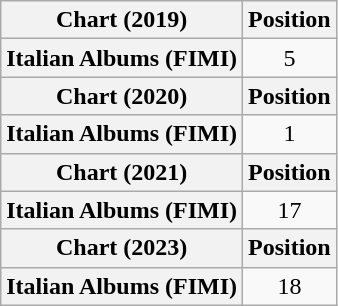<table class="wikitable sortable plainrowheaders" style="text-align:center;">
<tr>
<th>Chart (2019)</th>
<th>Position</th>
</tr>
<tr>
<th scope="row">Italian Albums (FIMI)</th>
<td>5</td>
</tr>
<tr>
<th>Chart (2020)</th>
<th>Position</th>
</tr>
<tr>
<th scope="row">Italian Albums (FIMI)</th>
<td>1</td>
</tr>
<tr>
<th>Chart (2021)</th>
<th>Position</th>
</tr>
<tr>
<th scope="row">Italian Albums (FIMI)</th>
<td>17</td>
</tr>
<tr>
<th scope="col">Chart (2023)</th>
<th scope="col">Position</th>
</tr>
<tr>
<th scope="row">Italian Albums (FIMI)</th>
<td>18</td>
</tr>
</table>
